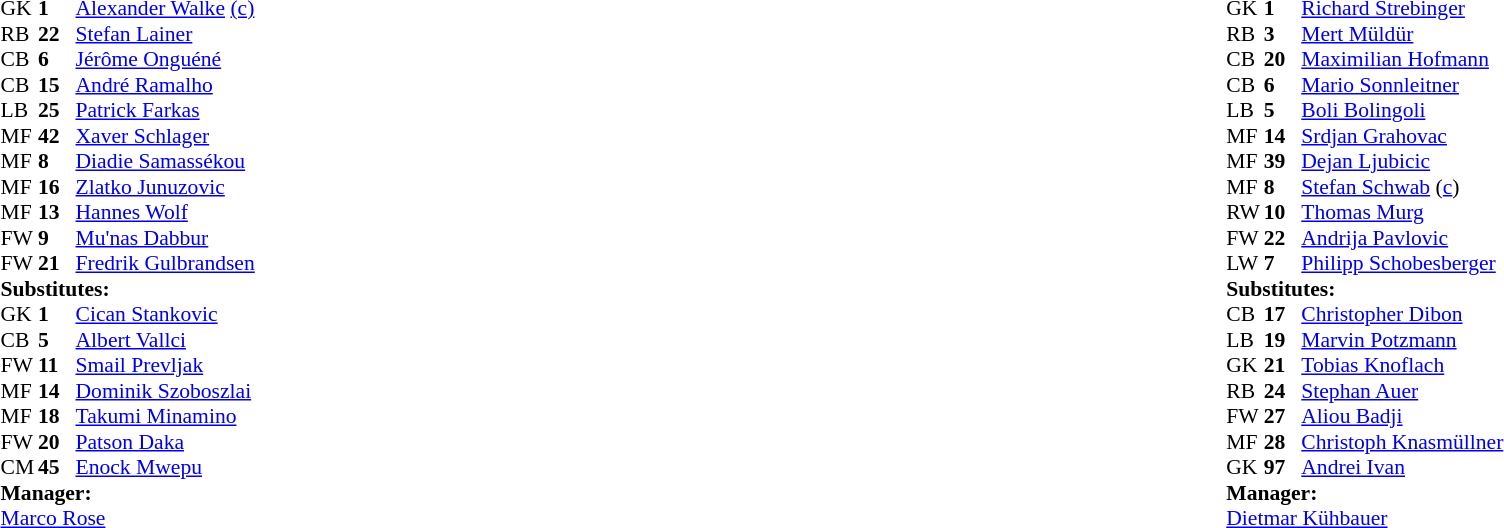<table style="width:100%">
<tr>
<td style="vertical-align:top; width:40%"><br><table style="font-size: 90%" cellspacing="0" cellpadding="0">
<tr>
<th width=25></th>
<th width=25></th>
</tr>
<tr>
<td>GK</td>
<td><strong>1</strong></td>
<td> <a href='#'>Alexander Walke</a> <a href='#'>(c)</a></td>
<td></td>
<td></td>
</tr>
<tr>
<td>RB</td>
<td><strong>22</strong></td>
<td> <a href='#'>Stefan Lainer</a></td>
</tr>
<tr>
<td>CB</td>
<td><strong>6</strong></td>
<td> <a href='#'>Jérôme Onguéné</a></td>
</tr>
<tr>
<td>CB</td>
<td><strong>15</strong></td>
<td> <a href='#'>André Ramalho</a></td>
</tr>
<tr>
<td>LB</td>
<td><strong>25</strong></td>
<td> <a href='#'>Patrick Farkas</a></td>
<td></td>
<td></td>
<td></td>
<td></td>
</tr>
<tr>
<td>MF</td>
<td><strong>42</strong></td>
<td> <a href='#'>Xaver Schlager</a></td>
</tr>
<tr>
<td>MF</td>
<td><strong>8</strong></td>
<td> <a href='#'>Diadie Samassékou</a></td>
</tr>
<tr>
<td>MF</td>
<td><strong>16</strong></td>
<td> <a href='#'>Zlatko Junuzovic</a></td>
<td></td>
<td></td>
</tr>
<tr>
<td>MF</td>
<td><strong>13</strong></td>
<td> <a href='#'>Hannes Wolf</a></td>
<td></td>
<td></td>
</tr>
<tr>
<td>FW</td>
<td><strong>9</strong></td>
<td> <a href='#'>Mu'nas Dabbur</a></td>
<td></td>
<td></td>
<td></td>
<td></td>
</tr>
<tr>
<td>FW</td>
<td><strong>21</strong></td>
<td> <a href='#'>Fredrik Gulbrandsen</a></td>
<td></td>
<td></td>
<td></td>
<td></td>
</tr>
<tr>
<td colspan=3><strong>Substitutes:</strong></td>
</tr>
<tr>
<td>GK</td>
<td><strong>1</strong></td>
<td> <a href='#'>Cican Stankovic</a></td>
</tr>
<tr>
<td>CB</td>
<td><strong>5</strong></td>
<td> <a href='#'>Albert Vallci</a></td>
</tr>
<tr>
<td>FW</td>
<td><strong>11</strong></td>
<td> <a href='#'>Smail Prevljak</a></td>
</tr>
<tr>
<td>MF</td>
<td><strong>14</strong></td>
<td> <a href='#'>Dominik Szoboszlai</a></td>
<td></td>
<td></td>
</tr>
<tr>
<td>MF</td>
<td><strong>18</strong></td>
<td> <a href='#'>Takumi Minamino</a></td>
<td></td>
<td></td>
</tr>
<tr>
<td>FW</td>
<td><strong>20</strong></td>
<td> <a href='#'>Patson Daka</a></td>
<td></td>
<td></td>
</tr>
<tr>
<td>CM</td>
<td><strong>45</strong></td>
<td> <a href='#'>Enock Mwepu</a></td>
</tr>
<tr>
<td colspan=3><strong>Manager:</strong></td>
</tr>
<tr>
<td colspan=4> <a href='#'>Marco Rose</a></td>
</tr>
</table>
</td>
<td style="vertical-align:top; width:50%"><br><table cellspacing="0" cellpadding="0" style="font-size:90%; margin:auto">
<tr>
<th width=25></th>
<th width=25></th>
</tr>
<tr>
<td>GK</td>
<td><strong>1</strong></td>
<td> <a href='#'>Richard Strebinger</a></td>
</tr>
<tr>
<td>RB</td>
<td><strong>3</strong></td>
<td> <a href='#'>Mert Müldür</a></td>
<td></td>
<td></td>
</tr>
<tr>
<td>CB</td>
<td><strong>20</strong></td>
<td> <a href='#'>Maximilian Hofmann</a></td>
<td></td>
<td></td>
</tr>
<tr>
<td>CB</td>
<td><strong>6</strong></td>
<td> <a href='#'>Mario Sonnleitner</a></td>
<td></td>
<td></td>
</tr>
<tr>
<td>LB</td>
<td><strong>5</strong></td>
<td> <a href='#'>Boli Bolingoli</a></td>
</tr>
<tr>
<td>MF</td>
<td><strong>14</strong></td>
<td> <a href='#'>Srdjan Grahovac</a></td>
</tr>
<tr>
<td>MF</td>
<td><strong>39</strong></td>
<td> <a href='#'>Dejan Ljubicic</a></td>
<td></td>
<td></td>
</tr>
<tr>
<td>MF</td>
<td><strong>8</strong></td>
<td> <a href='#'>Stefan Schwab</a> (<a href='#'>c</a>)</td>
</tr>
<tr>
<td>RW</td>
<td><strong>10</strong></td>
<td> <a href='#'>Thomas Murg</a></td>
</tr>
<tr>
<td>FW</td>
<td><strong>22</strong></td>
<td> <a href='#'>Andrija Pavlovic</a></td>
<td></td>
<td></td>
</tr>
<tr>
<td>LW</td>
<td><strong>7</strong></td>
<td> <a href='#'>Philipp Schobesberger</a></td>
</tr>
<tr>
<td colspan=3><strong>Substitutes:</strong></td>
</tr>
<tr>
<td>CB</td>
<td><strong>17</strong></td>
<td> <a href='#'>Christopher Dibon</a></td>
</tr>
<tr>
<td>LB</td>
<td><strong>19</strong></td>
<td> <a href='#'>Marvin Potzmann</a></td>
</tr>
<tr>
<td>GK</td>
<td><strong>21</strong></td>
<td> <a href='#'>Tobias Knoflach</a></td>
</tr>
<tr>
<td>RB</td>
<td><strong>24</strong></td>
<td> <a href='#'>Stephan Auer</a></td>
</tr>
<tr>
<td>FW</td>
<td><strong>27</strong></td>
<td> <a href='#'>Aliou Badji</a></td>
<td></td>
<td></td>
</tr>
<tr>
<td>MF</td>
<td><strong>28</strong></td>
<td> <a href='#'>Christoph Knasmüllner</a></td>
<td></td>
<td></td>
</tr>
<tr>
<td>GK</td>
<td><strong>97</strong></td>
<td> <a href='#'>Andrei Ivan</a></td>
<td></td>
<td></td>
</tr>
<tr>
<td colspan=3><strong>Manager:</strong></td>
</tr>
<tr>
<td colspan=3> <a href='#'>Dietmar Kühbauer</a></td>
</tr>
</table>
</td>
</tr>
</table>
